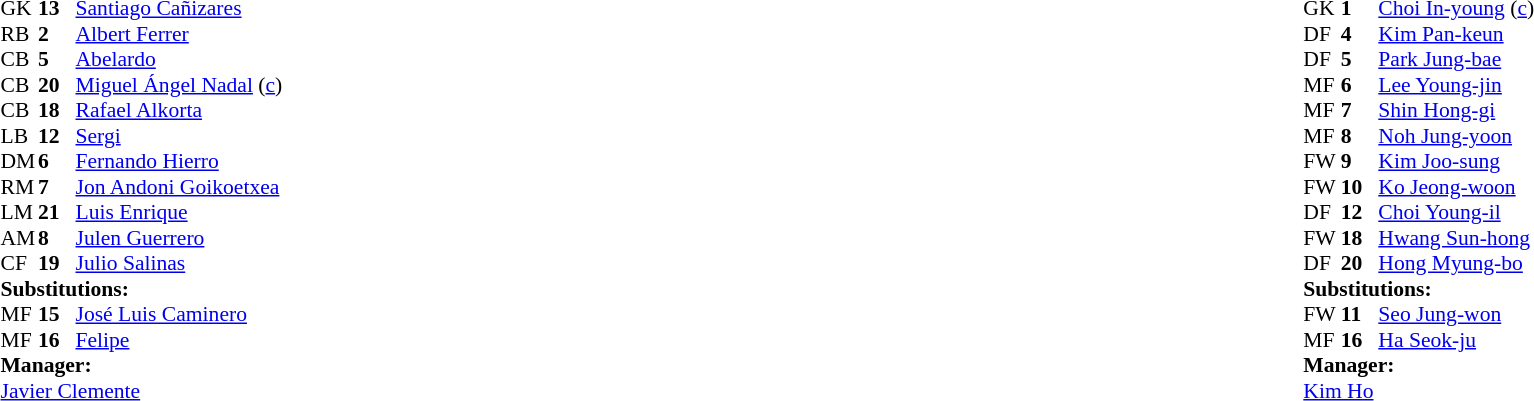<table width="100%">
<tr>
<td valign=top width=50%><br><table style="font-size: 90%" cellspacing="0" cellpadding="0">
<tr>
<th width=25></th>
<th width=25></th>
</tr>
<tr>
<td>GK</td>
<td><strong>13</strong></td>
<td><a href='#'>Santiago Cañizares</a></td>
</tr>
<tr>
<td>RB</td>
<td><strong>2</strong></td>
<td><a href='#'>Albert Ferrer</a></td>
</tr>
<tr>
<td>CB</td>
<td><strong>5</strong></td>
<td><a href='#'>Abelardo</a></td>
</tr>
<tr>
<td>CB</td>
<td><strong>20</strong></td>
<td><a href='#'>Miguel Ángel Nadal</a> (<a href='#'>c</a>)</td>
<td></td>
</tr>
<tr>
<td>CB</td>
<td><strong>18</strong></td>
<td><a href='#'>Rafael Alkorta</a></td>
</tr>
<tr>
<td>LB</td>
<td><strong>12</strong></td>
<td><a href='#'>Sergi</a></td>
</tr>
<tr>
<td>DM</td>
<td><strong>6</strong></td>
<td><a href='#'>Fernando Hierro</a></td>
</tr>
<tr>
<td>RM</td>
<td><strong>7</strong></td>
<td><a href='#'>Jon Andoni Goikoetxea</a></td>
</tr>
<tr>
<td>LM</td>
<td><strong>21</strong></td>
<td><a href='#'>Luis Enrique</a></td>
<td></td>
</tr>
<tr>
<td>AM</td>
<td><strong>8</strong></td>
<td><a href='#'>Julen Guerrero</a></td>
<td></td>
<td></td>
</tr>
<tr>
<td>CF</td>
<td><strong>19</strong></td>
<td><a href='#'>Julio Salinas</a></td>
<td></td>
<td></td>
</tr>
<tr>
<td colspan=3><strong>Substitutions:</strong></td>
</tr>
<tr>
<td>MF</td>
<td><strong>15</strong></td>
<td><a href='#'>José Luis Caminero</a></td>
<td></td>
<td></td>
</tr>
<tr>
<td>MF</td>
<td><strong>16</strong></td>
<td><a href='#'>Felipe</a></td>
<td></td>
<td></td>
</tr>
<tr>
<td colspan=3><strong>Manager:</strong></td>
</tr>
<tr>
<td colspan=4><a href='#'>Javier Clemente</a></td>
</tr>
</table>
</td>
<td></td>
<td valign=top width=50%><br><table style="font-size: 90%" cellspacing="0" cellpadding="0" align=center>
<tr>
<th width=25></th>
<th width=25></th>
</tr>
<tr>
<td>GK</td>
<td><strong>1</strong></td>
<td><a href='#'>Choi In-young</a> (<a href='#'>c</a>)</td>
</tr>
<tr>
<td>DF</td>
<td><strong>4</strong></td>
<td><a href='#'>Kim Pan-keun</a></td>
</tr>
<tr>
<td>DF</td>
<td><strong>5</strong></td>
<td><a href='#'>Park Jung-bae</a></td>
</tr>
<tr>
<td>MF</td>
<td><strong>6</strong></td>
<td><a href='#'>Lee Young-jin</a></td>
</tr>
<tr>
<td>MF</td>
<td><strong>7</strong></td>
<td><a href='#'>Shin Hong-gi</a></td>
</tr>
<tr>
<td>MF</td>
<td><strong>8</strong></td>
<td><a href='#'>Noh Jung-yoon</a></td>
<td></td>
<td></td>
</tr>
<tr>
<td>FW</td>
<td><strong>9</strong></td>
<td><a href='#'>Kim Joo-sung</a></td>
<td></td>
<td></td>
</tr>
<tr>
<td>FW</td>
<td><strong>10</strong></td>
<td><a href='#'>Ko Jeong-woon</a></td>
</tr>
<tr>
<td>DF</td>
<td><strong>12</strong></td>
<td><a href='#'>Choi Young-il</a></td>
<td></td>
</tr>
<tr>
<td>FW</td>
<td><strong>18</strong></td>
<td><a href='#'>Hwang Sun-hong</a></td>
</tr>
<tr>
<td>DF</td>
<td><strong>20</strong></td>
<td><a href='#'>Hong Myung-bo</a></td>
</tr>
<tr>
<td colspan=3><strong>Substitutions:</strong></td>
</tr>
<tr>
<td>FW</td>
<td><strong>11</strong></td>
<td><a href='#'>Seo Jung-won</a></td>
<td></td>
<td></td>
</tr>
<tr>
<td>MF</td>
<td><strong>16</strong></td>
<td><a href='#'>Ha Seok-ju</a></td>
<td></td>
<td></td>
</tr>
<tr>
<td colspan=3><strong>Manager:</strong></td>
</tr>
<tr>
<td colspan=4><a href='#'>Kim Ho</a></td>
</tr>
</table>
</td>
</tr>
</table>
